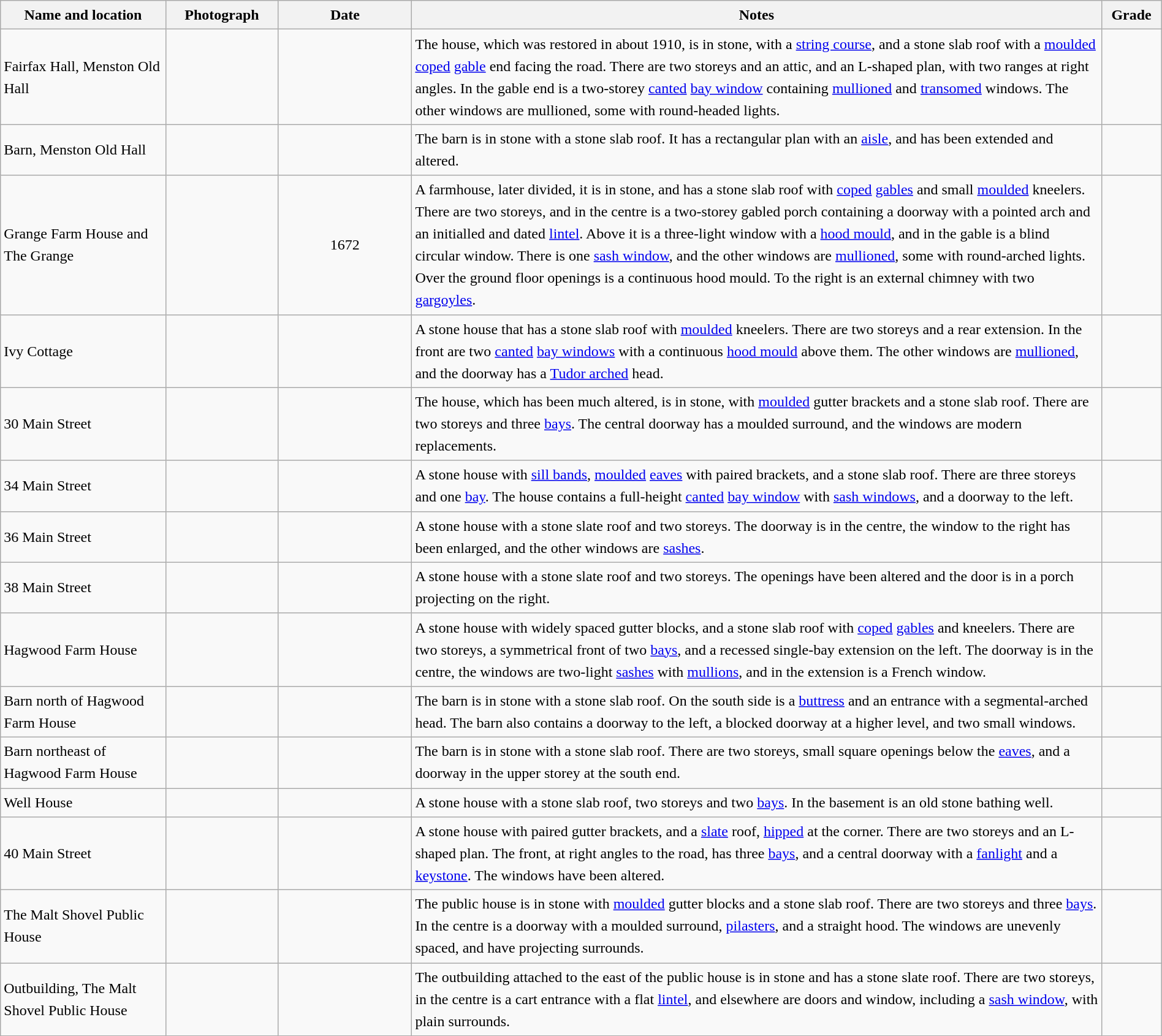<table class="wikitable sortable plainrowheaders" style="width:100%; border:0; text-align:left; line-height:150%;">
<tr>
<th scope="col"  style="width:150px">Name and location</th>
<th scope="col"  style="width:100px" class="unsortable">Photograph</th>
<th scope="col"  style="width:120px">Date</th>
<th scope="col"  style="width:650px" class="unsortable">Notes</th>
<th scope="col"  style="width:50px">Grade</th>
</tr>
<tr>
<td>Fairfax Hall, Menston Old Hall<br><small></small></td>
<td></td>
<td align="center"></td>
<td>The house, which was restored in about 1910, is in stone, with a <a href='#'>string course</a>, and a stone slab roof with a <a href='#'>moulded</a> <a href='#'>coped</a> <a href='#'>gable</a> end facing the road.  There are two storeys and an attic, and an L-shaped plan, with two ranges at right angles.  In the gable end is a two-storey <a href='#'>canted</a> <a href='#'>bay window</a> containing <a href='#'>mullioned</a> and <a href='#'>transomed</a> windows.  The other windows are mullioned, some with round-headed lights.</td>
<td align="center" ></td>
</tr>
<tr>
<td>Barn, Menston Old Hall<br><small></small></td>
<td></td>
<td align="center"></td>
<td>The barn is in stone with a stone slab roof.  It has a rectangular plan with an <a href='#'>aisle</a>, and has been extended and altered.</td>
<td align="center" ></td>
</tr>
<tr>
<td>Grange Farm House and The Grange<br><small></small></td>
<td></td>
<td align="center">1672</td>
<td>A farmhouse, later divided, it is in stone, and has a stone slab roof with <a href='#'>coped</a> <a href='#'>gables</a> and small <a href='#'>moulded</a> kneelers.  There are two storeys, and in the centre is a two-storey gabled porch containing a doorway with a pointed arch and an initialled and dated <a href='#'>lintel</a>.  Above it is a three-light window with a <a href='#'>hood mould</a>, and in the gable is a blind circular window.  There is one <a href='#'>sash window</a>, and the other windows are <a href='#'>mullioned</a>, some with round-arched lights.  Over the ground floor openings is a continuous hood mould.  To the right is an external chimney with two <a href='#'>gargoyles</a>.</td>
<td align="center" ></td>
</tr>
<tr>
<td>Ivy Cottage<br><small></small></td>
<td></td>
<td align="center"></td>
<td>A stone house that has a stone slab roof with <a href='#'>moulded</a> kneelers.  There are two storeys and a rear extension.  In the front are two <a href='#'>canted</a> <a href='#'>bay windows</a> with a continuous <a href='#'>hood mould</a> above them.  The other windows are <a href='#'>mullioned</a>, and the doorway has a <a href='#'>Tudor arched</a> head.</td>
<td align="center" ></td>
</tr>
<tr>
<td>30 Main Street<br><small></small></td>
<td></td>
<td align="center"></td>
<td>The house, which has been much altered, is in stone, with <a href='#'>moulded</a> gutter brackets and a stone slab roof.  There are two storeys and three <a href='#'>bays</a>.  The central doorway has a moulded surround, and the windows are modern replacements.</td>
<td align="center" ></td>
</tr>
<tr>
<td>34 Main Street<br><small></small></td>
<td></td>
<td align="center"></td>
<td>A stone house with <a href='#'>sill bands</a>, <a href='#'>moulded</a> <a href='#'>eaves</a> with paired brackets, and a stone slab roof.  There are three storeys and one <a href='#'>bay</a>.  The house contains a full-height <a href='#'>canted</a> <a href='#'>bay window</a> with <a href='#'>sash windows</a>, and a doorway to the left.</td>
<td align="center" ></td>
</tr>
<tr>
<td>36 Main Street<br><small></small></td>
<td></td>
<td align="center"></td>
<td>A stone house with a stone slate roof and two storeys.  The doorway is in the centre, the window to the right has been enlarged, and the other windows are <a href='#'>sashes</a>.</td>
<td align="center" ></td>
</tr>
<tr>
<td>38 Main Street<br><small></small></td>
<td></td>
<td align="center"></td>
<td>A stone house with a stone slate roof and two storeys.  The openings have been altered and the door is in a porch projecting on the right.</td>
<td align="center" ></td>
</tr>
<tr>
<td>Hagwood Farm House<br><small></small></td>
<td></td>
<td align="center"></td>
<td>A stone house with widely spaced gutter blocks, and a stone slab roof with <a href='#'>coped</a> <a href='#'>gables</a> and kneelers.  There are two storeys, a symmetrical front of two <a href='#'>bays</a>, and a recessed single-bay extension on the left.  The doorway is in the centre, the windows are two-light <a href='#'>sashes</a> with <a href='#'>mullions</a>, and in the extension is a French window.</td>
<td align="center" ></td>
</tr>
<tr>
<td>Barn north of Hagwood Farm House<br><small></small></td>
<td></td>
<td align="center"></td>
<td>The barn is in stone with a stone slab roof.  On the south side is a <a href='#'>buttress</a> and an entrance with a segmental-arched head.  The barn also contains a doorway to the left, a blocked doorway at a higher level, and two small windows.</td>
<td align="center" ></td>
</tr>
<tr>
<td>Barn northeast of Hagwood Farm House<br><small></small></td>
<td></td>
<td align="center"></td>
<td>The barn is in stone with a stone slab roof.  There are two storeys, small square openings below the <a href='#'>eaves</a>, and a doorway in the upper storey at the south end.</td>
<td align="center" ></td>
</tr>
<tr>
<td>Well House<br><small></small></td>
<td></td>
<td align="center"></td>
<td>A stone house with a stone slab roof, two storeys and two <a href='#'>bays</a>.  In the basement is an old stone bathing well.</td>
<td align="center" ></td>
</tr>
<tr>
<td>40 Main Street<br><small></small></td>
<td></td>
<td align="center"></td>
<td>A stone house with paired gutter brackets, and a <a href='#'>slate</a> roof, <a href='#'>hipped</a> at the corner.  There are two storeys and an L-shaped plan.  The front, at right angles to the road, has three <a href='#'>bays</a>, and a central doorway with a <a href='#'>fanlight</a> and a <a href='#'>keystone</a>.  The windows have been altered.</td>
<td align="center" ></td>
</tr>
<tr>
<td>The Malt Shovel Public House<br><small></small></td>
<td></td>
<td align="center"></td>
<td>The public house is in stone with <a href='#'>moulded</a> gutter blocks and a stone slab roof.  There are two storeys and three <a href='#'>bays</a>.  In the centre is a doorway with a moulded surround, <a href='#'>pilasters</a>, and a straight hood.  The windows are unevenly spaced, and have projecting surrounds.</td>
<td align="center" ></td>
</tr>
<tr>
<td>Outbuilding, The Malt Shovel Public House<br><small></small></td>
<td></td>
<td align="center"></td>
<td>The outbuilding attached to the east of the public house is in stone and has a stone slate roof.  There are two storeys, in the centre is a cart entrance with a flat <a href='#'>lintel</a>, and elsewhere are doors and window, including a <a href='#'>sash window</a>, with plain surrounds.</td>
<td align="center" ></td>
</tr>
<tr>
</tr>
</table>
